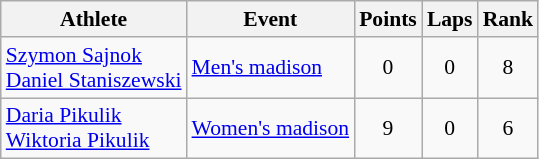<table class=wikitable style=font-size:90%;text-align:center>
<tr>
<th>Athlete</th>
<th>Event</th>
<th>Points</th>
<th>Laps</th>
<th>Rank</th>
</tr>
<tr>
<td align=left><a href='#'>Szymon Sajnok</a><br><a href='#'>Daniel Staniszewski</a></td>
<td align=left><a href='#'>Men's madison</a></td>
<td>0</td>
<td>0</td>
<td>8</td>
</tr>
<tr>
<td align=left><a href='#'>Daria Pikulik</a><br><a href='#'>Wiktoria Pikulik</a></td>
<td align=left><a href='#'>Women's madison</a></td>
<td>9</td>
<td>0</td>
<td>6</td>
</tr>
</table>
